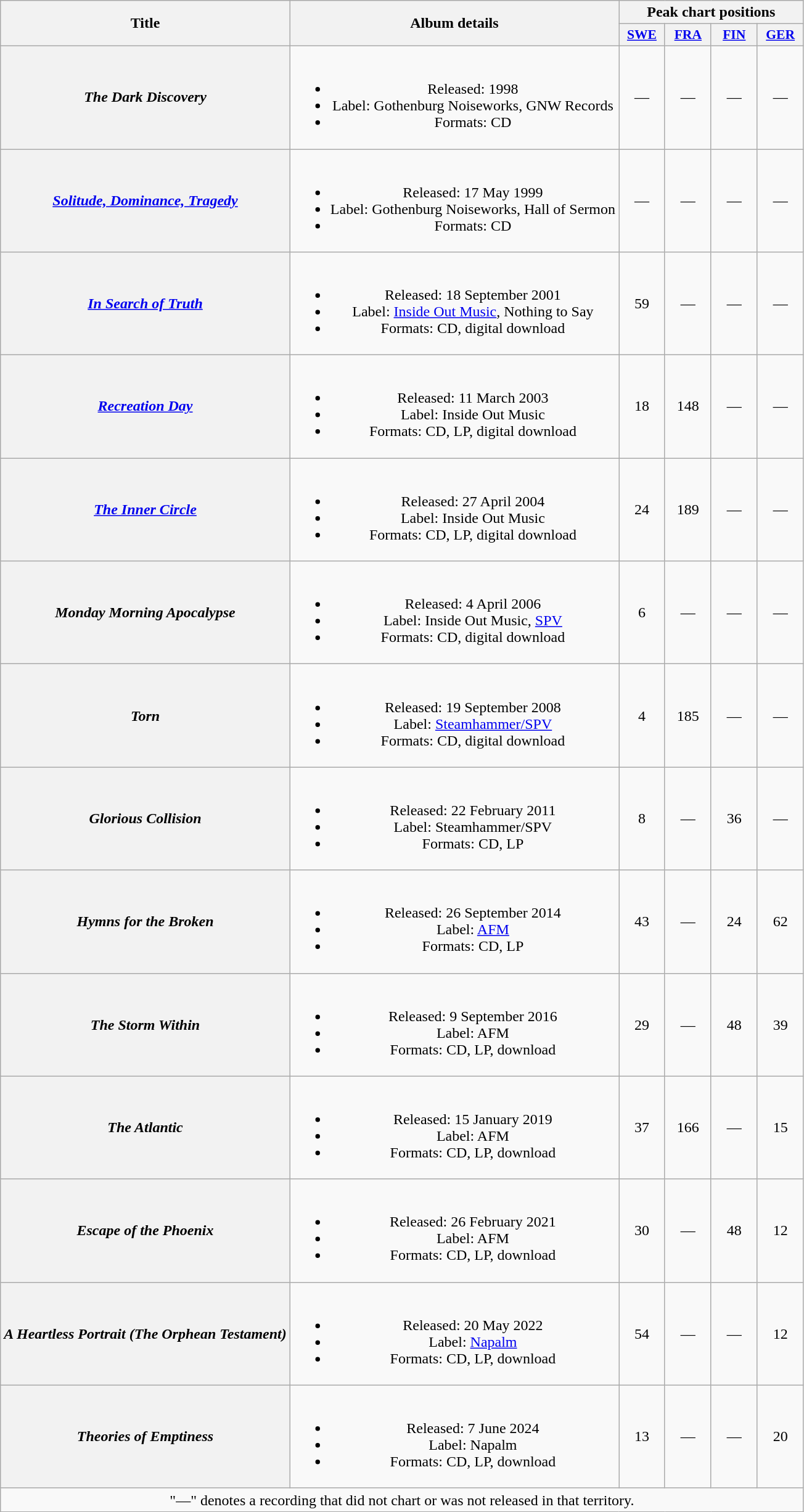<table class="wikitable plainrowheaders" style="text-align:center;">
<tr>
<th scope="col" rowspan="2">Title</th>
<th scope="col" rowspan="2">Album details</th>
<th scope="col" colspan="6">Peak chart positions</th>
</tr>
<tr>
<th scope="col" style="width:3em;font-size:90%;"><a href='#'>SWE</a><br></th>
<th scope="col" style="width:3em;font-size:90%;"><a href='#'>FRA</a><br></th>
<th scope="col" style="width:3em;font-size:90%;"><a href='#'>FIN</a><br></th>
<th scope="col" style="width:3em;font-size:90%;"><a href='#'>GER</a><br></th>
</tr>
<tr>
<th scope="row"><em>The Dark Discovery</em></th>
<td><br><ul><li>Released: 1998</li><li>Label: Gothenburg Noiseworks, GNW Records</li><li>Formats: CD</li></ul></td>
<td>—</td>
<td>—</td>
<td>—</td>
<td>—</td>
</tr>
<tr>
<th scope="row"><em><a href='#'>Solitude, Dominance, Tragedy</a></em></th>
<td><br><ul><li>Released: 17 May 1999</li><li>Label: Gothenburg Noiseworks, Hall of Sermon</li><li>Formats: CD</li></ul></td>
<td>—</td>
<td>—</td>
<td>—</td>
<td>—</td>
</tr>
<tr>
<th scope="row"><em><a href='#'>In Search of Truth</a></em></th>
<td><br><ul><li>Released: 18 September 2001</li><li>Label: <a href='#'>Inside Out Music</a>, Nothing to Say</li><li>Formats: CD, digital download</li></ul></td>
<td>59</td>
<td>—</td>
<td>—</td>
<td>—</td>
</tr>
<tr>
<th scope="row"><em><a href='#'>Recreation Day</a></em></th>
<td><br><ul><li>Released: 11 March 2003</li><li>Label: Inside Out Music</li><li>Formats: CD, LP, digital download</li></ul></td>
<td>18</td>
<td>148</td>
<td>—</td>
<td>—</td>
</tr>
<tr>
<th scope="row"><em><a href='#'>The Inner Circle</a></em></th>
<td><br><ul><li>Released: 27 April 2004</li><li>Label: Inside Out Music</li><li>Formats: CD, LP, digital download</li></ul></td>
<td>24</td>
<td>189</td>
<td>—</td>
<td>—</td>
</tr>
<tr>
<th scope="row"><em>Monday Morning Apocalypse</em></th>
<td><br><ul><li>Released: 4 April 2006</li><li>Label: Inside Out Music, <a href='#'>SPV</a></li><li>Formats: CD, digital download</li></ul></td>
<td>6</td>
<td>—</td>
<td>—</td>
<td>—</td>
</tr>
<tr>
<th scope="row"><em>Torn</em></th>
<td><br><ul><li>Released: 19 September 2008</li><li>Label: <a href='#'>Steamhammer/SPV</a></li><li>Formats: CD, digital download</li></ul></td>
<td>4</td>
<td>185</td>
<td>—</td>
<td>—</td>
</tr>
<tr>
<th scope="row"><em>Glorious Collision</em></th>
<td><br><ul><li>Released: 22 February 2011</li><li>Label: Steamhammer/SPV</li><li>Formats: CD, LP</li></ul></td>
<td>8</td>
<td>—</td>
<td>36</td>
<td>—</td>
</tr>
<tr>
<th scope="row"><em>Hymns for the Broken</em></th>
<td><br><ul><li>Released: 26 September 2014</li><li>Label: <a href='#'>AFM</a></li><li>Formats: CD, LP</li></ul></td>
<td>43</td>
<td>—</td>
<td>24</td>
<td>62</td>
</tr>
<tr>
<th scope="row"><em>The Storm Within</em></th>
<td><br><ul><li>Released: 9 September 2016</li><li>Label: AFM</li><li>Formats: CD, LP, download</li></ul></td>
<td>29</td>
<td>—</td>
<td>48</td>
<td>39</td>
</tr>
<tr>
<th scope="row"><em>The Atlantic</em></th>
<td><br><ul><li>Released: 15 January 2019</li><li>Label: AFM</li><li>Formats: CD, LP, download</li></ul></td>
<td>37</td>
<td>166</td>
<td>—</td>
<td>15</td>
</tr>
<tr>
<th scope="row"><em>Escape of the Phoenix</em></th>
<td><br><ul><li>Released: 26 February 2021</li><li>Label: AFM</li><li>Formats: CD, LP, download</li></ul></td>
<td>30</td>
<td>—</td>
<td>48</td>
<td>12</td>
</tr>
<tr>
<th scope="row"><em>A Heartless Portrait (The Orphean Testament)</em></th>
<td><br><ul><li>Released: 20 May 2022</li><li>Label: <a href='#'>Napalm</a></li><li>Formats: CD, LP, download</li></ul></td>
<td>54<br></td>
<td>—</td>
<td>—</td>
<td>12</td>
</tr>
<tr>
<th scope="row"><em>Theories of Emptiness</em></th>
<td><br><ul><li>Released: 7 June 2024</li><li>Label: Napalm</li><li>Formats: CD, LP, download</li></ul></td>
<td>13<br></td>
<td>—</td>
<td>—</td>
<td>20</td>
</tr>
<tr>
<td colspan="6">"—" denotes a recording that did not chart or was not released in that territory.</td>
</tr>
</table>
